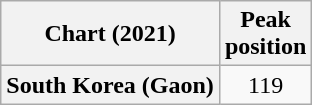<table class="wikitable plainrowheaders sortable" style="text-align:center">
<tr>
<th scope="col">Chart (2021)</th>
<th scope="col">Peak<br>position</th>
</tr>
<tr>
<th scope="row">South Korea (Gaon)</th>
<td>119</td>
</tr>
</table>
